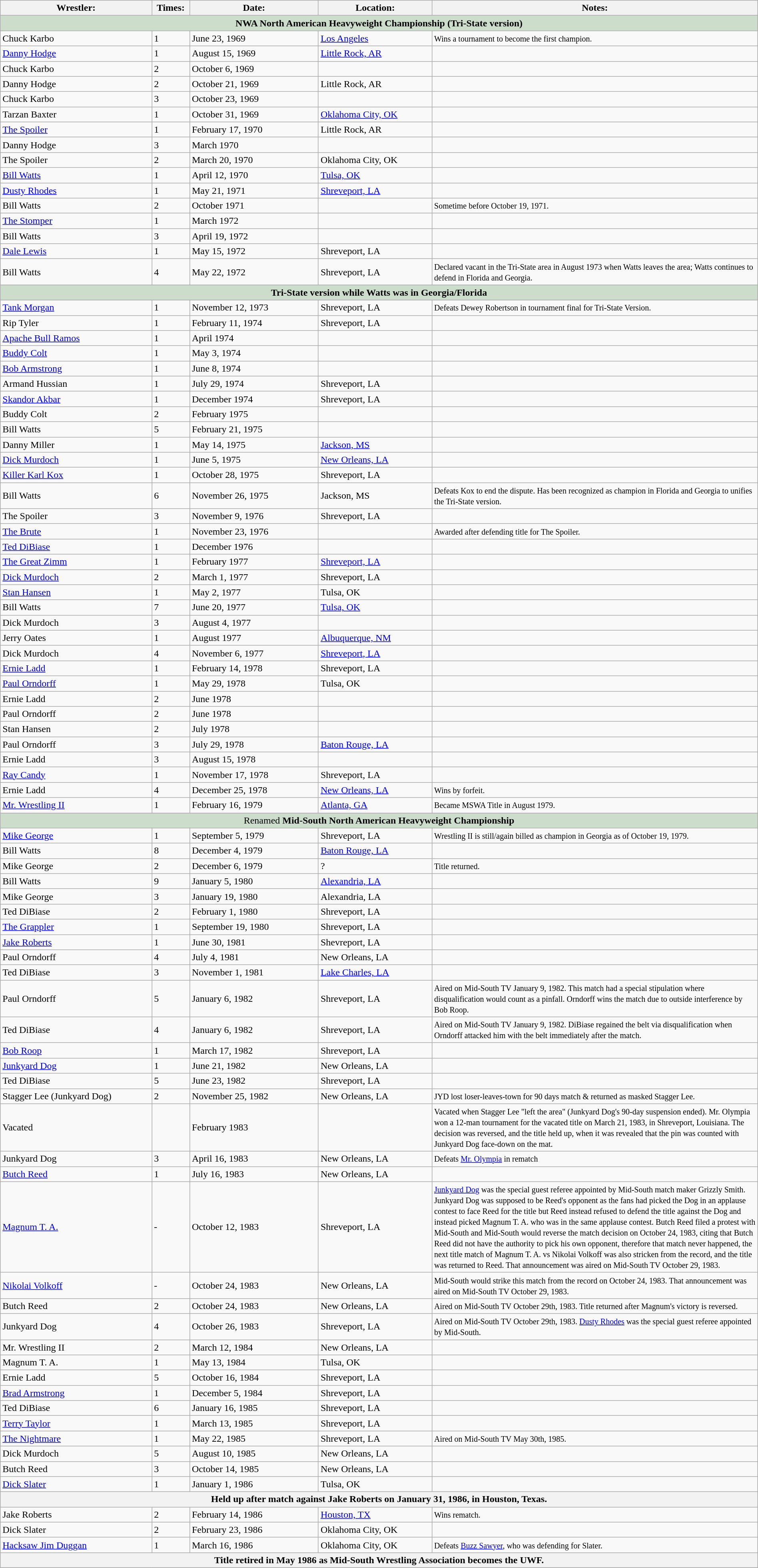<table class="wikitable" width=100%>
<tr>
<th width=20%>Wrestler:</th>
<th width=5%>Times:</th>
<th width=17%>Date:</th>
<th width=15%>Location:</th>
<th width=43%>Notes:</th>
</tr>
<tr>
<td colspan=5 style="background: #ccddcc;" align=center><strong>NWA North American Heavyweight Championship (Tri-State version)</strong></td>
</tr>
<tr>
<td>Chuck Karbo</td>
<td>1</td>
<td>June 23, 1969</td>
<td><a href='#'>Los Angeles</a></td>
<td><small>Wins a tournament to become the first champion.</small></td>
</tr>
<tr>
<td><a href='#'>Danny Hodge</a></td>
<td>1</td>
<td>August 15, 1969</td>
<td><a href='#'>Little Rock, AR</a></td>
<td></td>
</tr>
<tr>
<td>Chuck Karbo</td>
<td>2</td>
<td>October 6, 1969</td>
<td></td>
<td></td>
</tr>
<tr>
<td>Danny Hodge</td>
<td>2</td>
<td>October 21, 1969</td>
<td>Little Rock, AR</td>
<td></td>
</tr>
<tr>
<td>Chuck Karbo</td>
<td>3</td>
<td>October 23, 1969</td>
<td></td>
<td></td>
</tr>
<tr>
<td>Tarzan Baxter</td>
<td>1</td>
<td>October 31, 1969</td>
<td><a href='#'>Oklahoma City, OK</a></td>
<td></td>
</tr>
<tr>
<td><a href='#'>The Spoiler</a></td>
<td>1</td>
<td>February 17, 1970</td>
<td>Little Rock, AR</td>
<td></td>
</tr>
<tr>
<td>Danny Hodge</td>
<td>3</td>
<td>March 1970</td>
<td></td>
<td></td>
</tr>
<tr>
<td>The Spoiler</td>
<td>2</td>
<td>March 20, 1970</td>
<td>Oklahoma City, OK</td>
<td></td>
</tr>
<tr>
<td><a href='#'>Bill Watts</a></td>
<td>1</td>
<td>April 12, 1970</td>
<td><a href='#'>Tulsa, OK</a></td>
<td></td>
</tr>
<tr>
<td><a href='#'>Dusty Rhodes</a></td>
<td>1</td>
<td>May 21, 1971</td>
<td><a href='#'>Shreveport, LA</a></td>
<td></td>
</tr>
<tr>
<td>Bill Watts</td>
<td>2</td>
<td>October 1971</td>
<td></td>
<td><small>Sometime before October 19, 1971.</small></td>
</tr>
<tr>
<td><a href='#'>The Stomper</a></td>
<td>1</td>
<td>March 1972</td>
<td></td>
<td></td>
</tr>
<tr>
<td>Bill Watts</td>
<td>3</td>
<td>April 19, 1972</td>
<td></td>
<td></td>
</tr>
<tr>
<td><a href='#'>Dale Lewis</a></td>
<td>1</td>
<td>May 15, 1972</td>
<td>Shreveport, LA</td>
<td></td>
</tr>
<tr>
<td>Bill Watts</td>
<td>4</td>
<td>May 22, 1972</td>
<td>Shreveport, LA</td>
<td><small>Declared vacant in the Tri-State area in August 1973 when Watts leaves the area; Watts continues to defend in Florida and Georgia.</small></td>
</tr>
<tr>
<td colspan=5 style="background: #ccddcc;" align=center><strong>Tri-State version while Watts was in Georgia/Florida</strong></td>
</tr>
<tr>
<td><a href='#'>Tank Morgan</a></td>
<td>1</td>
<td>November 12, 1973</td>
<td>Shreveport, LA</td>
<td><small>Defeats Dewey Robertson in tournament final for Tri-State Version.</small></td>
</tr>
<tr>
<td>Rip Tyler</td>
<td>1</td>
<td>February 11, 1974</td>
<td>Shreveport, LA</td>
<td></td>
</tr>
<tr>
<td><a href='#'>Apache Bull Ramos</a></td>
<td>1</td>
<td>April 1974</td>
<td></td>
<td></td>
</tr>
<tr>
<td><a href='#'>Buddy Colt</a></td>
<td>1</td>
<td>May 3, 1974</td>
<td></td>
<td></td>
</tr>
<tr>
<td><a href='#'>Bob Armstrong</a></td>
<td>1</td>
<td>June 8, 1974</td>
<td></td>
<td></td>
</tr>
<tr>
<td>Armand Hussian</td>
<td>1</td>
<td>July 29, 1974</td>
<td>Shreveport, LA</td>
<td></td>
</tr>
<tr>
<td><a href='#'>Skandor Akbar</a></td>
<td>1</td>
<td>December 1974</td>
<td>Shreveport, LA</td>
<td></td>
</tr>
<tr>
<td>Buddy Colt</td>
<td>2</td>
<td>February 1975</td>
<td></td>
<td></td>
</tr>
<tr>
<td>Bill Watts</td>
<td>5</td>
<td>February 21, 1975</td>
<td></td>
<td></td>
</tr>
<tr>
<td>Danny Miller</td>
<td>1</td>
<td>May 14, 1975</td>
<td><a href='#'>Jackson, MS</a></td>
<td></td>
</tr>
<tr>
<td><a href='#'>Dick Murdoch</a></td>
<td>1</td>
<td>June 5, 1975</td>
<td><a href='#'>New Orleans, LA</a></td>
<td></td>
</tr>
<tr>
<td><a href='#'>Killer Karl Kox</a></td>
<td>1</td>
<td>October 28, 1975</td>
<td>Shreveport, LA</td>
<td></td>
</tr>
<tr>
<td>Bill Watts</td>
<td>6</td>
<td>November 26, 1975</td>
<td>Jackson, MS</td>
<td><small>Defeats Kox to end the dispute. Has been recognized as champion in Florida and Georgia to unifies the Tri-State version.</small></td>
</tr>
<tr>
<td>The Spoiler</td>
<td>3</td>
<td>November 9, 1976</td>
<td>Shreveport, LA</td>
<td></td>
</tr>
<tr>
<td><a href='#'>The Brute</a></td>
<td>1</td>
<td>November 23, 1976</td>
<td></td>
<td><small>Awarded after defending title for The Spoiler.</small></td>
</tr>
<tr>
<td><a href='#'>Ted DiBiase</a></td>
<td>1</td>
<td>December 1976</td>
<td></td>
<td></td>
</tr>
<tr>
<td><a href='#'>The Great Zimm</a></td>
<td>1</td>
<td>February 1977</td>
<td><a href='#'>Shreveport, LA</a></td>
<td></td>
</tr>
<tr>
<td><a href='#'>Dick Murdoch</a></td>
<td>2</td>
<td>March 1, 1977</td>
<td>Shreveport, LA</td>
<td></td>
</tr>
<tr>
<td><a href='#'>Stan Hansen</a></td>
<td>1</td>
<td>May 2, 1977</td>
<td>Tulsa, OK</td>
<td></td>
</tr>
<tr>
<td>Bill Watts</td>
<td>7</td>
<td>June 20, 1977</td>
<td><a href='#'>Tulsa, OK</a></td>
<td></td>
</tr>
<tr>
<td>Dick Murdoch</td>
<td>3</td>
<td>August 4, 1977</td>
<td></td>
<td></td>
</tr>
<tr>
<td>Jerry Oates</td>
<td>1</td>
<td>August 1977</td>
<td><a href='#'>Albuquerque, NM</a></td>
<td></td>
</tr>
<tr>
<td>Dick Murdoch</td>
<td>4</td>
<td>November 6, 1977</td>
<td><a href='#'>Shreveport, LA</a></td>
<td></td>
</tr>
<tr>
<td><a href='#'>Ernie Ladd</a></td>
<td>1</td>
<td>February 14, 1978</td>
<td>Shreveport, LA</td>
<td></td>
</tr>
<tr>
<td><a href='#'>Paul Orndorff</a></td>
<td>1</td>
<td>May 29, 1978</td>
<td>Tulsa, OK</td>
<td></td>
</tr>
<tr>
<td>Ernie Ladd</td>
<td>2</td>
<td>June 1978</td>
<td></td>
<td></td>
</tr>
<tr>
<td>Paul Orndorff</td>
<td>2</td>
<td>June 1978</td>
<td></td>
<td></td>
</tr>
<tr>
<td>Stan Hansen</td>
<td>2</td>
<td>July 1978</td>
<td></td>
<td></td>
</tr>
<tr>
<td>Paul Orndorff</td>
<td>3</td>
<td>July 29, 1978</td>
<td><a href='#'>Baton Rouge, LA</a></td>
<td></td>
</tr>
<tr>
<td>Ernie Ladd</td>
<td>3</td>
<td>August 15, 1978</td>
<td></td>
<td></td>
</tr>
<tr>
<td><a href='#'>Ray Candy</a></td>
<td>1</td>
<td>November 17, 1978</td>
<td>Shreveport, LA</td>
<td></td>
</tr>
<tr>
<td>Ernie Ladd</td>
<td>4</td>
<td>December 25, 1978</td>
<td><a href='#'>New Orleans, LA</a></td>
<td><small>Wins by forfeit.</small></td>
</tr>
<tr>
<td><a href='#'>Mr. Wrestling II</a></td>
<td>1</td>
<td>February 16, 1979</td>
<td><a href='#'>Atlanta, GA</a></td>
<td><small>Became MSWA Title in August 1979.</small></td>
</tr>
<tr>
<td colspan=5 style="background: #ccddcc;" align=center>Renamed <strong>Mid-South North American Heavyweight Championship</strong></td>
</tr>
<tr>
<td><a href='#'>Mike George</a></td>
<td>1</td>
<td>September 5, 1979</td>
<td>Shreveport, LA</td>
<td><small>Wrestling II is still/again billed as champion in Georgia as of October 19, 1979.</small></td>
</tr>
<tr>
<td>Bill Watts</td>
<td>8</td>
<td>December 4, 1979</td>
<td><a href='#'>Baton Rouge, LA</a></td>
<td></td>
</tr>
<tr>
<td>Mike George</td>
<td>2</td>
<td>December 6, 1979</td>
<td>?</td>
<td><small>Title returned.</small></td>
</tr>
<tr>
<td>Bill Watts</td>
<td>9</td>
<td>January 5, 1980</td>
<td><a href='#'>Alexandria, LA</a></td>
<td></td>
</tr>
<tr>
<td>Mike George</td>
<td>3</td>
<td>January 19, 1980</td>
<td>Alexandria, LA</td>
<td></td>
</tr>
<tr>
<td>Ted DiBiase</td>
<td>2</td>
<td>February 1, 1980</td>
<td>Shreveport, LA</td>
<td></td>
</tr>
<tr>
<td><a href='#'>The Grappler</a></td>
<td>1</td>
<td>September 19, 1980</td>
<td>Shreveport, LA</td>
<td></td>
</tr>
<tr>
<td><a href='#'>Jake Roberts</a></td>
<td>1</td>
<td>June 30, 1981</td>
<td>Shevreport, LA</td>
<td></td>
</tr>
<tr>
<td>Paul Orndorff</td>
<td>4</td>
<td>July 4, 1981</td>
<td>New Orleans, LA</td>
<td></td>
</tr>
<tr>
<td>Ted DiBiase</td>
<td>3</td>
<td>November 1, 1981</td>
<td><a href='#'>Lake Charles, LA</a></td>
<td></td>
</tr>
<tr>
<td>Paul Orndorff</td>
<td>5</td>
<td>January 6, 1982</td>
<td>Shreveport, LA</td>
<td><small>Aired on Mid-South TV January 9, 1982. This match had a special stipulation where disqualification would count as a pinfall. Orndorff wins the match due to outside interference by Bob Roop.</small></td>
</tr>
<tr>
<td>Ted DiBiase</td>
<td>4</td>
<td>January 6, 1982</td>
<td>Shreveport, LA</td>
<td><small>Aired on Mid-South TV January 9, 1982. DiBiase regained the belt via disqualification when Orndorff attacked him with the belt immediately after the match.</small></td>
</tr>
<tr>
<td><a href='#'>Bob Roop</a></td>
<td>1</td>
<td>March 17, 1982</td>
<td>Shreveport, LA</td>
<td></td>
</tr>
<tr>
<td><a href='#'>Junkyard Dog</a></td>
<td>1</td>
<td>June 21, 1982</td>
<td>New Orleans, LA</td>
<td></td>
</tr>
<tr>
<td>Ted DiBiase</td>
<td>5</td>
<td>June 23, 1982</td>
<td>Shreveport, LA</td>
<td></td>
</tr>
<tr>
<td>Stagger Lee (Junkyard Dog)</td>
<td>2</td>
<td>November 25, 1982</td>
<td>New Orleans, LA</td>
<td><small>JYD lost loser-leaves-town for 90 days match & returned as masked Stagger Lee.</small></td>
</tr>
<tr>
<td>Vacated</td>
<td></td>
<td>February 1983</td>
<td></td>
<td><small>Vacated when Stagger Lee "left the area" (Junkyard Dog's 90-day suspension ended). Mr. Olympia won a 12-man tournament for the vacated title on March 21, 1983, in Shreveport, Louisiana.  The decision was reversed, and the title held up, when it was revealed that the pin was counted with Junkyard Dog face-down on the mat.</small></td>
</tr>
<tr>
<td>Junkyard Dog</td>
<td>3</td>
<td>April 16, 1983</td>
<td>New Orleans, LA</td>
<td><small>Defeats <a href='#'>Mr. Olympia</a> in rematch</small></td>
</tr>
<tr>
<td><a href='#'>Butch Reed</a></td>
<td>1</td>
<td>July 16, 1983</td>
<td>New Orleans, LA</td>
<td></td>
</tr>
<tr>
<td><a href='#'>Magnum T. A.</a></td>
<td>-</td>
<td>October 12, 1983</td>
<td>Shreveport, LA</td>
<td><small><a href='#'>Junkyard Dog</a> was the special guest referee appointed by Mid-South match maker Grizzly Smith. Junkyard Dog was supposed to be Reed's opponent as the fans had picked the Dog in an applause contest to face Reed for the title but Reed instead refused to defend the title against the Dog and instead picked Magnum T. A. who was in the same applause contest. Butch Reed filed a protest with Mid-South and Mid-South would reverse the match decision on October 24, 1983, citing that Butch Reed did not have the authority to pick his own opponent, therefore that match never happened, the next title match of Magnum T. A. vs Nikolai Volkoff was also stricken from the record, and the title was returned to Reed. That announcement was aired on Mid-South TV October 29, 1983.</small></td>
</tr>
<tr>
<td><a href='#'>Nikolai Volkoff</a></td>
<td>-</td>
<td>October 24, 1983</td>
<td>New Orleans, LA</td>
<td><small>Mid-South would strike this match from the record on October 24, 1983. That announcement was aired on Mid-South TV October 29, 1983.</small></td>
</tr>
<tr>
<td>Butch Reed</td>
<td>2</td>
<td>October 24, 1983</td>
<td>New Orleans, LA</td>
<td><small>Aired on Mid-South TV October 29th, 1983. Title returned after Magnum's victory is reversed.</small></td>
</tr>
<tr>
<td>Junkyard Dog</td>
<td>4</td>
<td>October 26, 1983</td>
<td>Shreveport, LA</td>
<td><small>Aired on Mid-South TV October 29th, 1983. <a href='#'>Dusty Rhodes</a> was the special guest referee appointed by Mid-South.</small></td>
</tr>
<tr>
<td>Mr. Wrestling II</td>
<td>2</td>
<td>March 12, 1984</td>
<td>New Orleans, LA</td>
<td></td>
</tr>
<tr>
<td>Magnum T. A.</td>
<td>1</td>
<td>May 13, 1984</td>
<td>Tulsa, OK</td>
<td></td>
</tr>
<tr>
<td>Ernie Ladd</td>
<td>5</td>
<td>October 16, 1984</td>
<td>Shreveport, LA</td>
<td></td>
</tr>
<tr>
<td><a href='#'>Brad Armstrong</a></td>
<td>1</td>
<td>December 5, 1984</td>
<td>Shreveport, LA</td>
<td></td>
</tr>
<tr>
<td>Ted DiBiase</td>
<td>6</td>
<td>January 16, 1985</td>
<td>Shreveport, LA</td>
<td></td>
</tr>
<tr>
<td><a href='#'>Terry Taylor</a></td>
<td>1</td>
<td>March 13, 1985</td>
<td>Shreveport, LA</td>
<td></td>
</tr>
<tr>
<td><a href='#'>The Nightmare</a></td>
<td>1</td>
<td>May 22, 1985</td>
<td>Shreveport, LA</td>
<td><small>Aired on Mid-South TV May 30th, 1985.</small></td>
</tr>
<tr>
<td>Dick Murdoch</td>
<td>5</td>
<td>August 10, 1985</td>
<td>New Orleans, LA</td>
<td></td>
</tr>
<tr>
<td>Butch Reed</td>
<td>3</td>
<td>October 14, 1985</td>
<td>New Orleans, LA</td>
<td></td>
</tr>
<tr>
<td><a href='#'>Dick Slater</a></td>
<td>1</td>
<td>January 1, 1986</td>
<td>Tulsa, OK</td>
<td></td>
</tr>
<tr>
<th colspan=5>Held up after match against Jake Roberts on January 31, 1986, in Houston, Texas.</th>
</tr>
<tr>
<td>Jake Roberts</td>
<td>2</td>
<td>February 14, 1986</td>
<td><a href='#'>Houston, TX</a></td>
<td><small>Wins rematch.</small></td>
</tr>
<tr>
<td>Dick Slater</td>
<td>2</td>
<td>February 23, 1986</td>
<td>Oklahoma City, OK</td>
<td></td>
</tr>
<tr>
<td><a href='#'>Hacksaw Jim Duggan</a></td>
<td>1</td>
<td>March 16, 1986</td>
<td>Oklahoma City, OK</td>
<td><small>Defeats <a href='#'>Buzz Sawyer</a>, who was defending for Slater.</small></td>
</tr>
<tr>
<th colspan=5>Title retired in May 1986 as Mid-South Wrestling Association becomes the UWF.</th>
</tr>
<tr>
</tr>
</table>
